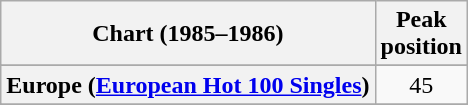<table class="wikitable sortable plainrowheaders" style="text-align:center">
<tr>
<th>Chart (1985–1986)</th>
<th>Peak<br>position</th>
</tr>
<tr>
</tr>
<tr>
<th scope="row">Europe (<a href='#'>European Hot 100 Singles</a>)</th>
<td>45</td>
</tr>
<tr>
</tr>
<tr>
</tr>
<tr>
</tr>
<tr>
</tr>
<tr>
</tr>
</table>
